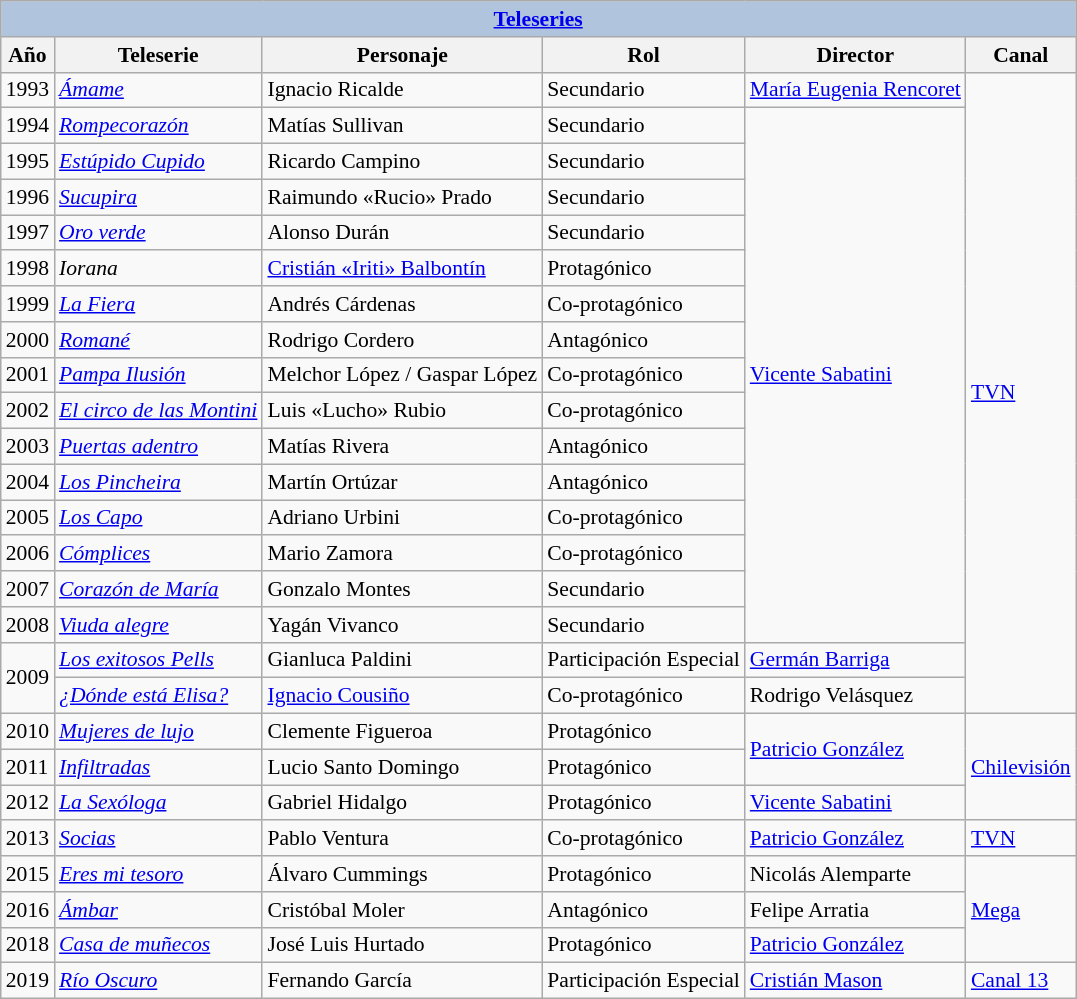<table class="wikitable" style="font-size: 90%;">
<tr>
<th colspan="7" style="background: LightSteelBlue;"><a href='#'>Teleseries</a></th>
</tr>
<tr>
<th>Año</th>
<th>Teleserie</th>
<th>Personaje</th>
<th>Rol</th>
<th>Director</th>
<th>Canal</th>
</tr>
<tr>
<td>1993</td>
<td><em><a href='#'>Ámame</a></em></td>
<td>Ignacio Ricalde</td>
<td>Secundario</td>
<td><a href='#'>María Eugenia Rencoret</a></td>
<td rowspan="18"><a href='#'>TVN</a></td>
</tr>
<tr>
<td>1994</td>
<td><em><a href='#'>Rompecorazón</a></em></td>
<td>Matías Sullivan</td>
<td>Secundario</td>
<td rowspan="15"><a href='#'>Vicente Sabatini</a></td>
</tr>
<tr>
<td>1995</td>
<td><em><a href='#'>Estúpido Cupido</a></em></td>
<td>Ricardo Campino</td>
<td>Secundario</td>
</tr>
<tr>
<td>1996</td>
<td><em><a href='#'>Sucupira</a></em></td>
<td>Raimundo «Rucio» Prado</td>
<td>Secundario</td>
</tr>
<tr>
<td>1997</td>
<td><em><a href='#'>Oro verde</a></em></td>
<td>Alonso Durán</td>
<td>Secundario</td>
</tr>
<tr>
<td>1998</td>
<td><em>Iorana</em></td>
<td><a href='#'>Cristián «Iriti» Balbontín</a></td>
<td>Protagónico</td>
</tr>
<tr>
<td>1999</td>
<td><em><a href='#'>La Fiera</a></em></td>
<td>Andrés Cárdenas</td>
<td>Co-protagónico</td>
</tr>
<tr>
<td>2000</td>
<td><em><a href='#'>Romané</a></em></td>
<td>Rodrigo Cordero</td>
<td>Antagónico</td>
</tr>
<tr>
<td>2001</td>
<td><em><a href='#'>Pampa Ilusión</a></em></td>
<td>Melchor López / Gaspar López</td>
<td>Co-protagónico</td>
</tr>
<tr>
<td>2002</td>
<td><em><a href='#'>El circo de las Montini</a></em></td>
<td>Luis «Lucho» Rubio</td>
<td>Co-protagónico</td>
</tr>
<tr>
<td>2003</td>
<td><em><a href='#'>Puertas adentro</a></em></td>
<td>Matías Rivera</td>
<td>Antagónico</td>
</tr>
<tr>
<td>2004</td>
<td><em><a href='#'>Los Pincheira</a></em></td>
<td>Martín Ortúzar</td>
<td>Antagónico</td>
</tr>
<tr>
<td>2005</td>
<td><em><a href='#'>Los Capo</a></em></td>
<td>Adriano Urbini</td>
<td>Co-protagónico</td>
</tr>
<tr>
<td>2006</td>
<td><em><a href='#'>Cómplices</a></em></td>
<td>Mario Zamora</td>
<td>Co-protagónico</td>
</tr>
<tr>
<td>2007</td>
<td><em><a href='#'>Corazón de María</a></em></td>
<td>Gonzalo Montes</td>
<td>Secundario</td>
</tr>
<tr>
<td>2008</td>
<td><em><a href='#'>Viuda alegre</a></em></td>
<td>Yagán Vivanco</td>
<td>Secundario</td>
</tr>
<tr>
<td rowspan="2">2009</td>
<td><em><a href='#'>Los exitosos Pells</a></em></td>
<td>Gianluca Paldini</td>
<td>Participación Especial</td>
<td><a href='#'>Germán Barriga</a></td>
</tr>
<tr>
<td><em><a href='#'>¿Dónde está Elisa?</a></em></td>
<td><a href='#'>Ignacio Cousiño</a></td>
<td>Co-protagónico</td>
<td>Rodrigo Velásquez</td>
</tr>
<tr>
<td>2010</td>
<td><em><a href='#'>Mujeres de lujo</a></em></td>
<td>Clemente Figueroa</td>
<td>Protagónico</td>
<td rowspan="2"><a href='#'>Patricio González</a></td>
<td rowspan="3"><a href='#'>Chilevisión</a></td>
</tr>
<tr>
<td>2011</td>
<td><em><a href='#'>Infiltradas</a></em></td>
<td>Lucio Santo Domingo</td>
<td>Protagónico</td>
</tr>
<tr>
<td>2012</td>
<td><em><a href='#'>La Sexóloga</a></em></td>
<td>Gabriel Hidalgo</td>
<td>Protagónico</td>
<td><a href='#'>Vicente Sabatini</a></td>
</tr>
<tr>
<td>2013</td>
<td><em><a href='#'>Socias</a></em></td>
<td>Pablo Ventura</td>
<td>Co-protagónico</td>
<td><a href='#'>Patricio González</a></td>
<td><a href='#'>TVN</a></td>
</tr>
<tr>
<td>2015</td>
<td><em><a href='#'>Eres mi tesoro</a></em></td>
<td>Álvaro Cummings</td>
<td>Protagónico</td>
<td>Nicolás Alemparte</td>
<td rowspan="3"><a href='#'>Mega</a></td>
</tr>
<tr>
<td>2016</td>
<td><em><a href='#'>Ámbar</a></em></td>
<td>Cristóbal Moler</td>
<td>Antagónico</td>
<td>Felipe Arratia</td>
</tr>
<tr>
<td>2018</td>
<td><em><a href='#'>Casa de muñecos</a></em></td>
<td>José Luis Hurtado</td>
<td>Protagónico</td>
<td><a href='#'>Patricio González</a></td>
</tr>
<tr>
<td>2019</td>
<td><em><a href='#'>Río Oscuro</a></em></td>
<td>Fernando García</td>
<td>Participación Especial</td>
<td><a href='#'>Cristián Mason</a></td>
<td><a href='#'>Canal 13</a></td>
</tr>
</table>
